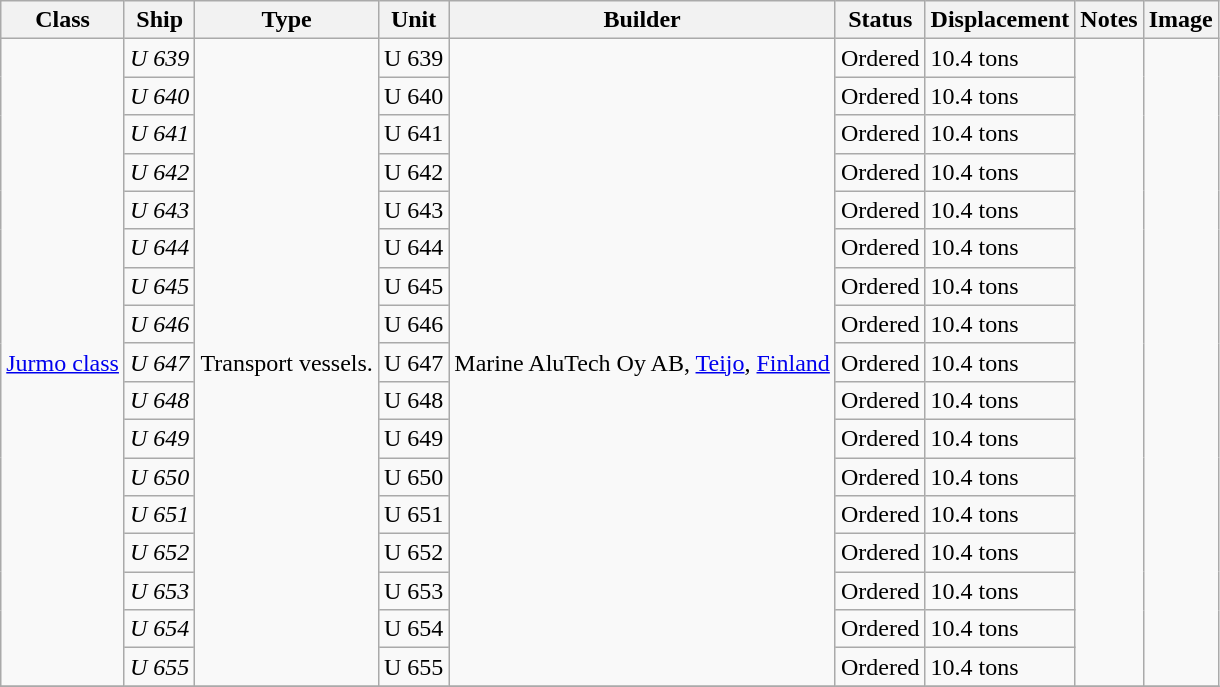<table class="wikitable">
<tr>
<th>Class</th>
<th>Ship</th>
<th>Type</th>
<th>Unit</th>
<th>Builder</th>
<th>Status</th>
<th>Displacement</th>
<th>Notes</th>
<th>Image</th>
</tr>
<tr>
<td rowspan="17"><a href='#'>Jurmo class</a></td>
<td><em>U 639</em></td>
<td rowspan="17">Transport vessels.</td>
<td>U 639</td>
<td rowspan="17">Marine AluTech Oy AB, <a href='#'>Teijo</a>,  <a href='#'>Finland</a></td>
<td>Ordered</td>
<td>10.4 tons</td>
<td rowspan="17"></td>
<td rowspan="17"></td>
</tr>
<tr>
<td><em>U 640</em></td>
<td>U 640</td>
<td>Ordered</td>
<td>10.4 tons</td>
</tr>
<tr>
<td><em>U 641</em></td>
<td>U 641</td>
<td>Ordered</td>
<td>10.4 tons</td>
</tr>
<tr>
<td><em>U 642</em></td>
<td>U 642</td>
<td>Ordered</td>
<td>10.4 tons</td>
</tr>
<tr>
<td><em>U 643</em></td>
<td>U 643</td>
<td>Ordered</td>
<td>10.4 tons</td>
</tr>
<tr>
<td><em>U 644</em></td>
<td>U 644</td>
<td>Ordered</td>
<td>10.4 tons</td>
</tr>
<tr>
<td><em>U 645</em></td>
<td>U 645</td>
<td>Ordered</td>
<td>10.4 tons</td>
</tr>
<tr>
<td><em>U 646</em></td>
<td>U 646</td>
<td>Ordered</td>
<td>10.4 tons</td>
</tr>
<tr>
<td><em>U 647</em></td>
<td>U 647</td>
<td>Ordered</td>
<td>10.4 tons</td>
</tr>
<tr>
<td><em>U 648</em></td>
<td>U 648</td>
<td>Ordered</td>
<td>10.4 tons</td>
</tr>
<tr>
<td><em>U 649</em></td>
<td>U 649</td>
<td>Ordered</td>
<td>10.4 tons</td>
</tr>
<tr>
<td><em>U 650</em></td>
<td>U 650</td>
<td>Ordered</td>
<td>10.4 tons</td>
</tr>
<tr>
<td><em>U 651</em></td>
<td>U 651</td>
<td>Ordered</td>
<td>10.4 tons</td>
</tr>
<tr>
<td><em>U 652</em></td>
<td>U 652</td>
<td>Ordered</td>
<td>10.4 tons</td>
</tr>
<tr>
<td><em>U 653</em></td>
<td>U 653</td>
<td>Ordered</td>
<td>10.4 tons</td>
</tr>
<tr>
<td><em>U 654</em></td>
<td>U 654</td>
<td>Ordered</td>
<td>10.4 tons</td>
</tr>
<tr>
<td><em>U 655</em></td>
<td>U 655</td>
<td>Ordered</td>
<td>10.4 tons</td>
</tr>
<tr>
</tr>
</table>
